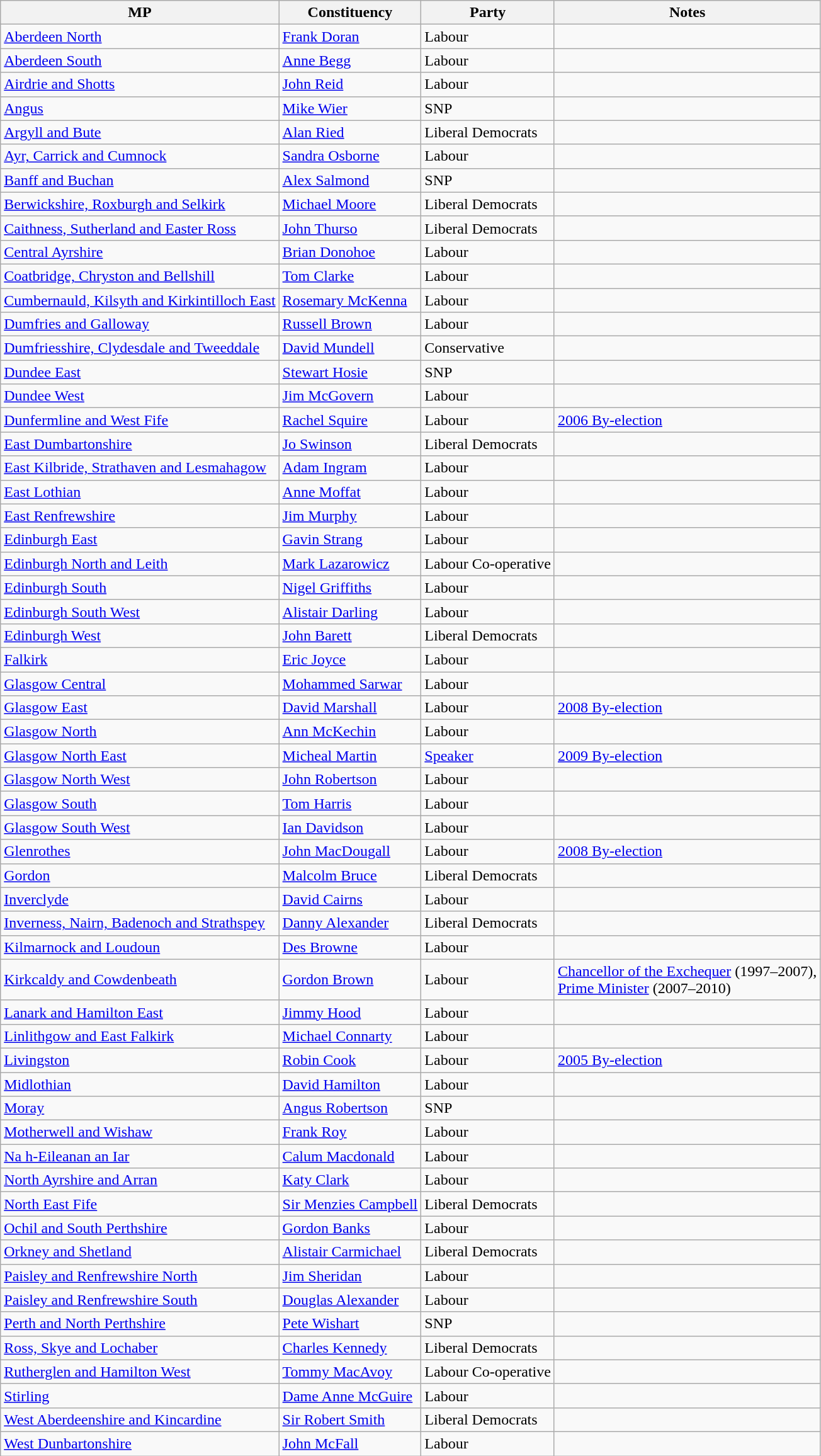<table class="wikitable sortable">
<tr>
<th>MP</th>
<th>Constituency</th>
<th>Party</th>
<th>Notes</th>
</tr>
<tr>
<td><a href='#'>Aberdeen North</a></td>
<td><a href='#'>Frank Doran</a></td>
<td>Labour</td>
<td></td>
</tr>
<tr>
<td><a href='#'>Aberdeen South</a></td>
<td><a href='#'>Anne Begg</a></td>
<td>Labour</td>
<td></td>
</tr>
<tr>
<td><a href='#'>Airdrie and Shotts</a></td>
<td><a href='#'>John Reid</a></td>
<td>Labour</td>
<td></td>
</tr>
<tr>
<td><a href='#'>Angus</a></td>
<td><a href='#'>Mike Wier</a></td>
<td>SNP</td>
<td></td>
</tr>
<tr>
<td><a href='#'>Argyll and Bute</a></td>
<td><a href='#'>Alan Ried</a></td>
<td>Liberal Democrats</td>
<td></td>
</tr>
<tr>
<td><a href='#'>Ayr, Carrick and Cumnock</a></td>
<td><a href='#'>Sandra Osborne</a></td>
<td>Labour</td>
<td></td>
</tr>
<tr>
<td><a href='#'>Banff and Buchan</a></td>
<td><a href='#'>Alex Salmond</a></td>
<td>SNP</td>
<td></td>
</tr>
<tr>
<td><a href='#'>Berwickshire, Roxburgh and Selkirk</a></td>
<td><a href='#'>Michael Moore</a></td>
<td>Liberal Democrats</td>
<td></td>
</tr>
<tr>
<td><a href='#'>Caithness, Sutherland and Easter Ross</a></td>
<td><a href='#'>John Thurso</a></td>
<td>Liberal Democrats</td>
<td></td>
</tr>
<tr>
<td><a href='#'>Central Ayrshire</a></td>
<td><a href='#'>Brian Donohoe</a></td>
<td>Labour</td>
<td></td>
</tr>
<tr>
<td><a href='#'>Coatbridge, Chryston and Bellshill</a></td>
<td><a href='#'>Tom Clarke</a></td>
<td>Labour</td>
<td></td>
</tr>
<tr>
<td><a href='#'>Cumbernauld, Kilsyth and Kirkintilloch East</a></td>
<td><a href='#'>Rosemary McKenna</a></td>
<td>Labour</td>
<td></td>
</tr>
<tr>
<td><a href='#'>Dumfries and Galloway</a></td>
<td><a href='#'>Russell Brown</a></td>
<td>Labour</td>
<td></td>
</tr>
<tr>
<td><a href='#'>Dumfriesshire, Clydesdale and Tweeddale</a></td>
<td><a href='#'>David Mundell</a></td>
<td>Conservative</td>
<td></td>
</tr>
<tr>
<td><a href='#'>Dundee East</a></td>
<td><a href='#'>Stewart Hosie</a></td>
<td>SNP</td>
<td></td>
</tr>
<tr>
<td><a href='#'>Dundee West</a></td>
<td><a href='#'>Jim McGovern</a></td>
<td>Labour</td>
<td></td>
</tr>
<tr>
<td><a href='#'>Dunfermline and West Fife</a></td>
<td><a href='#'>Rachel Squire</a></td>
<td>Labour</td>
<td><a href='#'>2006 By-election</a></td>
</tr>
<tr>
<td><a href='#'>East Dumbartonshire</a></td>
<td><a href='#'>Jo Swinson</a></td>
<td>Liberal Democrats</td>
<td></td>
</tr>
<tr>
<td><a href='#'>East Kilbride, Strathaven and Lesmahagow</a></td>
<td><a href='#'>Adam Ingram</a></td>
<td>Labour</td>
<td></td>
</tr>
<tr>
<td><a href='#'>East Lothian</a></td>
<td><a href='#'>Anne Moffat</a></td>
<td>Labour</td>
<td></td>
</tr>
<tr>
<td><a href='#'>East Renfrewshire</a></td>
<td><a href='#'>Jim Murphy</a></td>
<td>Labour</td>
<td></td>
</tr>
<tr>
<td><a href='#'>Edinburgh East</a></td>
<td><a href='#'>Gavin Strang</a></td>
<td>Labour</td>
<td></td>
</tr>
<tr>
<td><a href='#'>Edinburgh North and Leith</a></td>
<td><a href='#'>Mark Lazarowicz</a></td>
<td>Labour Co-operative</td>
<td></td>
</tr>
<tr>
<td><a href='#'>Edinburgh South</a></td>
<td><a href='#'>Nigel Griffiths</a></td>
<td>Labour</td>
<td></td>
</tr>
<tr>
<td><a href='#'>Edinburgh South West</a></td>
<td><a href='#'>Alistair Darling</a></td>
<td>Labour</td>
<td></td>
</tr>
<tr>
<td><a href='#'>Edinburgh West</a></td>
<td><a href='#'>John Barett</a></td>
<td>Liberal Democrats</td>
<td></td>
</tr>
<tr>
<td><a href='#'>Falkirk</a></td>
<td><a href='#'>Eric Joyce</a></td>
<td>Labour</td>
<td></td>
</tr>
<tr>
<td><a href='#'>Glasgow Central</a></td>
<td><a href='#'>Mohammed Sarwar</a></td>
<td>Labour</td>
<td></td>
</tr>
<tr>
<td><a href='#'>Glasgow East</a></td>
<td><a href='#'>David Marshall</a></td>
<td>Labour</td>
<td><a href='#'>2008 By-election</a></td>
</tr>
<tr>
<td><a href='#'>Glasgow North</a></td>
<td><a href='#'>Ann McKechin</a></td>
<td>Labour</td>
<td></td>
</tr>
<tr>
<td><a href='#'>Glasgow North East</a></td>
<td><a href='#'>Micheal Martin</a></td>
<td><a href='#'>Speaker</a></td>
<td><a href='#'>2009 By-election</a></td>
</tr>
<tr>
<td><a href='#'>Glasgow North West</a></td>
<td><a href='#'>John Robertson</a></td>
<td>Labour</td>
<td></td>
</tr>
<tr>
<td><a href='#'>Glasgow South</a></td>
<td><a href='#'>Tom Harris</a></td>
<td>Labour</td>
<td></td>
</tr>
<tr>
<td><a href='#'>Glasgow South West</a></td>
<td><a href='#'>Ian Davidson</a></td>
<td>Labour</td>
<td></td>
</tr>
<tr>
<td><a href='#'>Glenrothes</a></td>
<td><a href='#'>John MacDougall</a></td>
<td>Labour</td>
<td><a href='#'>2008 By-election</a></td>
</tr>
<tr>
<td><a href='#'>Gordon</a></td>
<td><a href='#'>Malcolm Bruce</a></td>
<td>Liberal Democrats</td>
<td></td>
</tr>
<tr>
<td><a href='#'>Inverclyde</a></td>
<td><a href='#'>David Cairns</a></td>
<td>Labour</td>
<td></td>
</tr>
<tr>
<td><a href='#'>Inverness, Nairn, Badenoch and Strathspey</a></td>
<td><a href='#'>Danny Alexander</a></td>
<td>Liberal Democrats</td>
<td></td>
</tr>
<tr>
<td><a href='#'>Kilmarnock and Loudoun</a></td>
<td><a href='#'>Des Browne</a></td>
<td>Labour</td>
<td></td>
</tr>
<tr>
<td><a href='#'>Kirkcaldy and Cowdenbeath</a></td>
<td><a href='#'>Gordon Brown</a></td>
<td>Labour</td>
<td><a href='#'>Chancellor of the Exchequer</a> (1997–2007),<br><a href='#'>Prime Minister</a> (2007–2010)</td>
</tr>
<tr>
<td><a href='#'>Lanark and Hamilton East</a></td>
<td><a href='#'>Jimmy Hood</a></td>
<td>Labour</td>
<td></td>
</tr>
<tr>
<td><a href='#'>Linlithgow and East Falkirk</a></td>
<td><a href='#'>Michael Connarty</a></td>
<td>Labour</td>
<td></td>
</tr>
<tr>
<td><a href='#'>Livingston</a></td>
<td><a href='#'>Robin Cook</a></td>
<td>Labour</td>
<td><a href='#'>2005 By-election</a></td>
</tr>
<tr>
<td><a href='#'>Midlothian</a></td>
<td><a href='#'>David Hamilton</a></td>
<td>Labour</td>
<td></td>
</tr>
<tr>
<td><a href='#'>Moray</a></td>
<td><a href='#'>Angus Robertson</a></td>
<td>SNP</td>
<td></td>
</tr>
<tr>
<td><a href='#'>Motherwell and Wishaw</a></td>
<td><a href='#'>Frank Roy</a></td>
<td>Labour</td>
<td></td>
</tr>
<tr>
<td><a href='#'>Na h-Eileanan an Iar</a></td>
<td><a href='#'>Calum Macdonald</a></td>
<td>Labour</td>
<td></td>
</tr>
<tr>
<td><a href='#'>North Ayrshire and Arran</a></td>
<td><a href='#'>Katy Clark</a></td>
<td>Labour</td>
<td></td>
</tr>
<tr>
<td><a href='#'>North East Fife</a></td>
<td><a href='#'>Sir Menzies Campbell</a></td>
<td>Liberal Democrats</td>
<td></td>
</tr>
<tr>
<td><a href='#'>Ochil and South Perthshire</a></td>
<td><a href='#'>Gordon Banks</a></td>
<td>Labour</td>
<td></td>
</tr>
<tr>
<td><a href='#'>Orkney and Shetland</a></td>
<td><a href='#'>Alistair Carmichael</a></td>
<td>Liberal Democrats</td>
<td></td>
</tr>
<tr>
<td><a href='#'>Paisley and Renfrewshire North</a></td>
<td><a href='#'>Jim Sheridan</a></td>
<td>Labour</td>
<td></td>
</tr>
<tr>
<td><a href='#'>Paisley and Renfrewshire South</a></td>
<td><a href='#'>Douglas Alexander</a></td>
<td>Labour</td>
<td></td>
</tr>
<tr>
<td><a href='#'>Perth and North Perthshire</a></td>
<td><a href='#'>Pete Wishart</a></td>
<td>SNP</td>
<td></td>
</tr>
<tr>
<td><a href='#'>Ross, Skye and Lochaber</a></td>
<td><a href='#'>Charles Kennedy</a></td>
<td>Liberal Democrats</td>
<td></td>
</tr>
<tr>
<td><a href='#'>Rutherglen and Hamilton West</a></td>
<td><a href='#'>Tommy MacAvoy</a></td>
<td>Labour Co-operative</td>
<td></td>
</tr>
<tr>
<td><a href='#'>Stirling</a></td>
<td><a href='#'>Dame Anne McGuire</a></td>
<td>Labour</td>
<td></td>
</tr>
<tr>
<td><a href='#'>West Aberdeenshire and Kincardine</a></td>
<td><a href='#'>Sir Robert Smith</a></td>
<td>Liberal Democrats</td>
<td></td>
</tr>
<tr>
<td><a href='#'>West Dunbartonshire</a></td>
<td><a href='#'>John McFall</a></td>
<td>Labour</td>
<td></td>
</tr>
</table>
